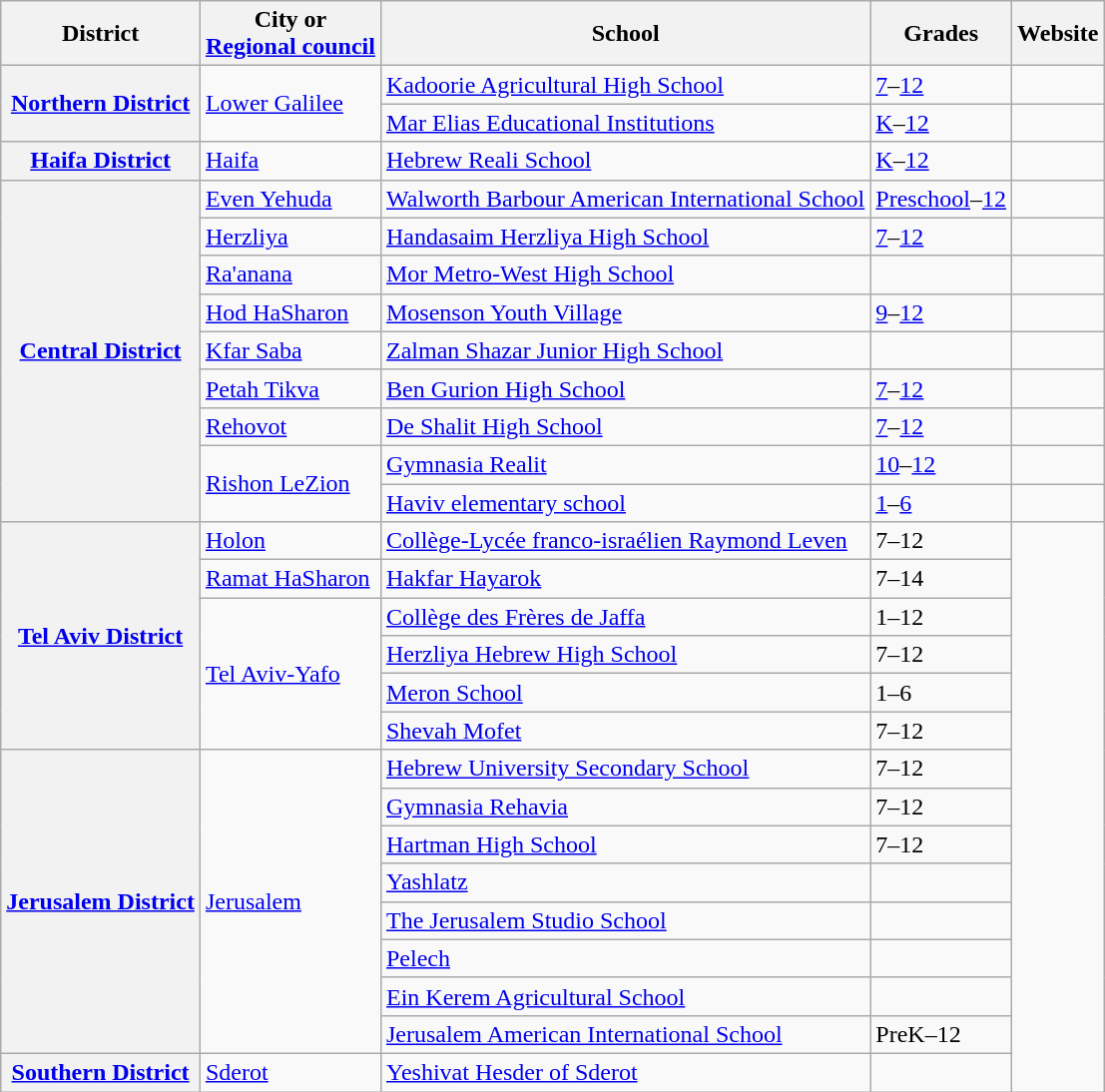<table class="wikitable sortable">
<tr>
<th scope="col">District</th>
<th scope="col">City or<br><a href='#'>Regional council</a></th>
<th scope="col">School</th>
<th scope="col">Grades</th>
<th scope="col">Website</th>
</tr>
<tr>
<th scope="row" rowspan="2"><a href='#'>Northern District</a></th>
<td rowspan="2"><a href='#'>Lower Galilee</a></td>
<td><a href='#'>Kadoorie Agricultural High School</a></td>
<td><a href='#'>7</a>–<a href='#'>12</a></td>
<td></td>
</tr>
<tr>
<td><a href='#'>Mar Elias Educational Institutions</a></td>
<td><a href='#'>K</a>–<a href='#'>12</a></td>
<td></td>
</tr>
<tr>
<th scope="row" rowspan="1"><a href='#'>Haifa District</a></th>
<td rowspan="1"><a href='#'>Haifa</a></td>
<td><a href='#'>Hebrew Reali School</a></td>
<td><a href='#'>K</a>–<a href='#'>12</a></td>
<td></td>
</tr>
<tr>
<th scope="row" rowspan="9"><a href='#'>Central District</a></th>
<td rowspan="1"><a href='#'>Even Yehuda</a></td>
<td><a href='#'>Walworth Barbour American International School</a></td>
<td><a href='#'>Preschool</a>–<a href='#'>12</a></td>
<td></td>
</tr>
<tr>
<td rowspan="1"><a href='#'>Herzliya</a></td>
<td><a href='#'>Handasaim Herzliya High School</a></td>
<td><a href='#'>7</a>–<a href='#'>12</a></td>
<td></td>
</tr>
<tr>
<td rowspan="1"><a href='#'>Ra'anana</a></td>
<td><a href='#'>Mor Metro-West High School</a></td>
<td></td>
<td></td>
</tr>
<tr>
<td rowspan="1"><a href='#'>Hod HaSharon</a></td>
<td><a href='#'>Mosenson Youth Village</a></td>
<td><a href='#'>9</a>–<a href='#'>12</a></td>
<td></td>
</tr>
<tr>
<td rowspan="1"><a href='#'>Kfar Saba</a></td>
<td><a href='#'>Zalman Shazar Junior High School</a></td>
<td></td>
<td></td>
</tr>
<tr>
<td rowspan="1"><a href='#'>Petah Tikva</a></td>
<td><a href='#'>Ben Gurion High School</a></td>
<td><a href='#'>7</a>–<a href='#'>12</a></td>
<td></td>
</tr>
<tr>
<td rowspan="1"><a href='#'>Rehovot</a></td>
<td><a href='#'>De Shalit High School</a></td>
<td><a href='#'>7</a>–<a href='#'>12</a></td>
<td></td>
</tr>
<tr>
<td rowspan="2"><a href='#'>Rishon LeZion</a></td>
<td><a href='#'>Gymnasia Realit</a></td>
<td><a href='#'>10</a>–<a href='#'>12</a></td>
<td></td>
</tr>
<tr>
<td><a href='#'>Haviv elementary school</a></td>
<td><a href='#'>1</a>–<a href='#'>6</a></td>
<td></td>
</tr>
<tr>
<th scope="row" rowspan="6"><a href='#'>Tel Aviv District</a></th>
<td><a href='#'>Holon</a></td>
<td><a href='#'>Collège-Lycée franco-israélien Raymond Leven</a></td>
<td>7–12</td>
</tr>
<tr>
<td rowspan="1"><a href='#'>Ramat HaSharon</a></td>
<td><a href='#'>Hakfar Hayarok</a></td>
<td>7–14</td>
</tr>
<tr>
<td rowspan="4"><a href='#'>Tel Aviv-Yafo</a></td>
<td><a href='#'>Collège des Frères de Jaffa</a></td>
<td>1–12</td>
</tr>
<tr>
<td><a href='#'>Herzliya Hebrew High School</a></td>
<td>7–12</td>
</tr>
<tr>
<td><a href='#'>Meron School</a></td>
<td>1–6</td>
</tr>
<tr>
<td><a href='#'>Shevah Mofet</a></td>
<td>7–12</td>
</tr>
<tr>
<th scope="row" rowspan="8"><a href='#'>Jerusalem District</a></th>
<td rowspan="8"><a href='#'>Jerusalem</a></td>
<td><a href='#'>Hebrew University Secondary School</a></td>
<td>7–12</td>
</tr>
<tr>
<td><a href='#'>Gymnasia Rehavia</a></td>
<td>7–12</td>
</tr>
<tr>
<td><a href='#'>Hartman High School</a></td>
<td>7–12</td>
</tr>
<tr>
<td><a href='#'>Yashlatz</a></td>
<td></td>
</tr>
<tr>
<td><a href='#'>The Jerusalem Studio School</a></td>
<td></td>
</tr>
<tr>
<td><a href='#'>Pelech</a></td>
<td></td>
</tr>
<tr>
<td><a href='#'>Ein Kerem Agricultural School</a></td>
<td></td>
</tr>
<tr>
<td><a href='#'>Jerusalem American International School</a></td>
<td>PreK–12</td>
</tr>
<tr>
<th scope="row"  rowspan="1"><a href='#'>Southern District</a></th>
<td><a href='#'>Sderot</a></td>
<td><a href='#'>Yeshivat Hesder of Sderot</a></td>
<td></td>
</tr>
</table>
